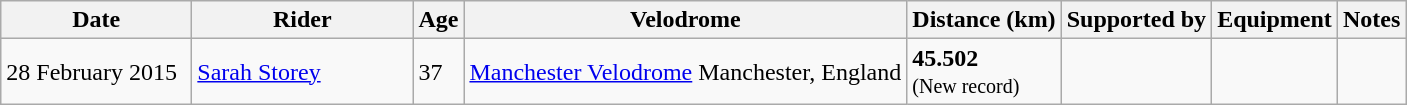<table class="wikitable sortable">
<tr>
<th width=120>Date</th>
<th width=140>Rider</th>
<th>Age</th>
<th>Velodrome</th>
<th>Distance (km)</th>
<th>Supported by</th>
<th>Equipment</th>
<th>Notes</th>
</tr>
<tr>
<td>28 February 2015</td>
<td> <a href='#'>Sarah Storey</a></td>
<td>37</td>
<td><a href='#'>Manchester Velodrome</a> Manchester, England</td>
<td><strong>45.502</strong><br><small>(New record)</small></td>
<td></td>
<td></td>
<td></td>
</tr>
</table>
